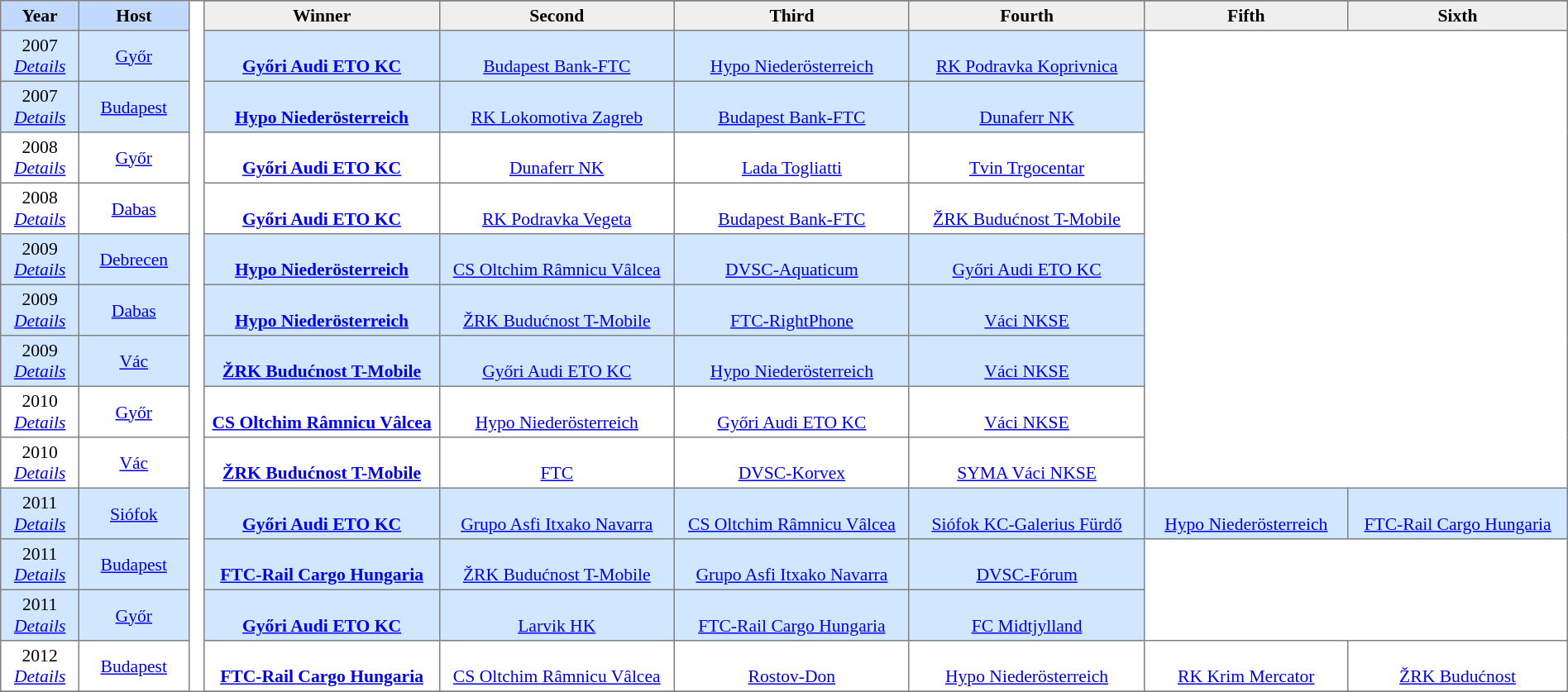<table border=1 style="border-collapse:collapse; font-size:90%;" cellpadding=3 cellspacing=0 width=100%>
<tr bgcolor=#C1D8FF>
<th rowspan=2 width=5%>Year</th>
<th rowspan=2 width=7%>Host</th>
<th width=1% rowspan=35 bgcolor=ffffff></th>
</tr>
<tr bgcolor=#EFEFEF>
<th width=15%>Winner</th>
<th width=15%>Second</th>
<th width=15%>Third</th>
<th width=15%>Fourth</th>
<th width=13%>Fifth</th>
<th width=15%>Sixth</th>
</tr>
<tr align=center bgcolor=#D0E7FF>
<td>2007 <br> <em><a href='#'>Details</a></em></td>
<td><a href='#'>Győr</a></td>
<td><br><strong><a href='#'>Győri Audi ETO KC</a></strong></td>
<td><br><a href='#'>Budapest Bank-FTC</a></td>
<td><br><a href='#'>Hypo Niederösterreich</a></td>
<td><br><a href='#'>RK Podravka Koprivnica</a></td>
</tr>
<tr align=center bgcolor=#D0E7FF>
<td>2007 <br> <em><a href='#'>Details</a></em></td>
<td><a href='#'>Budapest</a></td>
<td><br><strong><a href='#'>Hypo Niederösterreich</a></strong></td>
<td><br><a href='#'>RK Lokomotiva Zagreb</a></td>
<td><br><a href='#'>Budapest Bank-FTC</a></td>
<td><br><a href='#'>Dunaferr NK</a></td>
</tr>
<tr align=center>
<td>2008 <br> <em><a href='#'>Details</a></em></td>
<td><a href='#'>Győr</a></td>
<td><br><strong><a href='#'>Győri Audi ETO KC</a></strong></td>
<td><br><a href='#'>Dunaferr NK</a></td>
<td><br><a href='#'>Lada Togliatti</a></td>
<td><br><a href='#'>Tvin Trgocentar</a></td>
</tr>
<tr align=center>
<td>2008 <br> <em><a href='#'>Details</a></em></td>
<td><a href='#'>Dabas</a></td>
<td><br><strong><a href='#'>Győri Audi ETO KC</a></strong></td>
<td><br><a href='#'>RK Podravka Vegeta</a></td>
<td><br><a href='#'>Budapest Bank-FTC</a></td>
<td><br><a href='#'>ŽRK Budućnost T-Mobile</a></td>
</tr>
<tr align=center bgcolor=#D0E7FF>
<td>2009 <br> <em><a href='#'>Details</a></em></td>
<td><a href='#'>Debrecen</a></td>
<td><br><strong><a href='#'>Hypo Niederösterreich</a></strong></td>
<td><br><a href='#'>CS Oltchim Râmnicu Vâlcea</a></td>
<td><br><a href='#'>DVSC-Aquaticum</a></td>
<td><br><a href='#'>Győri Audi ETO KC</a></td>
</tr>
<tr align=center bgcolor=#D0E7FF>
<td>2009 <br> <em><a href='#'>Details</a></em></td>
<td><a href='#'>Dabas</a></td>
<td><br><strong><a href='#'>Hypo Niederösterreich</a></strong></td>
<td><br><a href='#'>ŽRK Budućnost T-Mobile</a></td>
<td><br><a href='#'>FTC-RightPhone</a></td>
<td><br><a href='#'>Váci NKSE</a></td>
</tr>
<tr align=center bgcolor=#D0E7FF>
<td>2009 <br> <em><a href='#'>Details</a></em></td>
<td><a href='#'>Vác</a></td>
<td><br><strong><a href='#'>ŽRK Budućnost T-Mobile</a></strong></td>
<td><br><a href='#'>Győri Audi ETO KC</a></td>
<td><br><a href='#'>Hypo Niederösterreich</a></td>
<td><br><a href='#'>Váci NKSE</a></td>
</tr>
<tr align=center>
<td>2010 <br> <em><a href='#'>Details</a></em></td>
<td><a href='#'>Győr</a></td>
<td><br><strong><a href='#'>CS Oltchim Râmnicu Vâlcea</a></strong></td>
<td><br><a href='#'>Hypo Niederösterreich</a></td>
<td><br><a href='#'>Győri Audi ETO KC</a></td>
<td><br><a href='#'>Váci NKSE</a></td>
</tr>
<tr align=center>
<td>2010 <br> <em><a href='#'>Details</a></em></td>
<td><a href='#'>Vác</a></td>
<td><br><strong><a href='#'>ŽRK Budućnost T-Mobile</a></strong></td>
<td><br><a href='#'>FTC</a></td>
<td><br><a href='#'>DVSC-Korvex</a></td>
<td><br><a href='#'>SYMA Váci NKSE</a></td>
</tr>
<tr align=center bgcolor=#D0E7FF>
<td>2011 <br> <em><a href='#'>Details</a></em></td>
<td><a href='#'>Siófok</a></td>
<td><br><strong><a href='#'>Győri Audi ETO KC</a></strong></td>
<td><br><a href='#'>Grupo Asfi Itxako Navarra</a></td>
<td><br><a href='#'>CS Oltchim Râmnicu Vâlcea</a></td>
<td><br><a href='#'>Siófok KC-Galerius Fürdő</a></td>
<td><br><a href='#'>Hypo Niederösterreich</a></td>
<td><br><a href='#'>FTC-Rail Cargo Hungaria</a></td>
</tr>
<tr align=center bgcolor=#D0E7FF>
<td>2011 <br> <em><a href='#'>Details</a></em></td>
<td><a href='#'>Budapest</a></td>
<td><br><strong><a href='#'>FTC-Rail Cargo Hungaria</a></strong></td>
<td><br><a href='#'>ŽRK Budućnost T-Mobile</a></td>
<td><br><a href='#'>Grupo Asfi Itxako Navarra</a></td>
<td><br><a href='#'>DVSC-Fórum</a></td>
</tr>
<tr align=center bgcolor=#D0E7FF>
<td>2011 <br> <em><a href='#'>Details</a></em></td>
<td><a href='#'>Győr</a></td>
<td><br><strong><a href='#'>Győri Audi ETO KC</a></strong></td>
<td><br><a href='#'>Larvik HK</a></td>
<td><br><a href='#'>FTC-Rail Cargo Hungaria</a></td>
<td><br><a href='#'>FC Midtjylland</a></td>
</tr>
<tr align=center>
<td>2012 <br> <em><a href='#'>Details</a></em></td>
<td><a href='#'>Budapest</a></td>
<td><br><strong><a href='#'>FTC-Rail Cargo Hungaria</a></strong></td>
<td><br><a href='#'>CS Oltchim Râmnicu Vâlcea</a></td>
<td><br><a href='#'>Rostov-Don</a></td>
<td><br><a href='#'>Hypo Niederösterreich</a></td>
<td><br><a href='#'>RK Krim Mercator</a></td>
<td><br><a href='#'>ŽRK Budućnost</a></td>
</tr>
<tr>
</tr>
</table>
